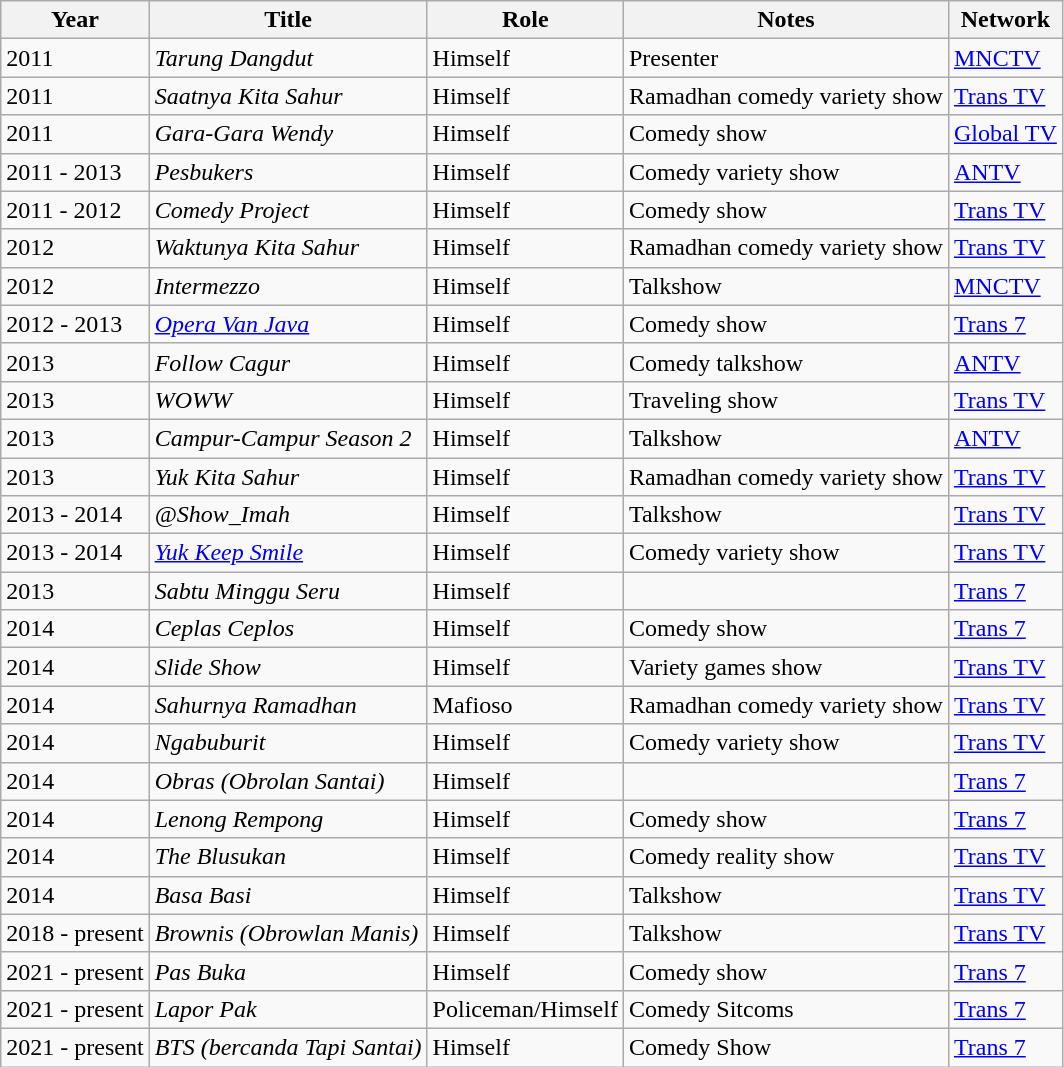<table class="wikitable">
<tr>
<th>Year</th>
<th>Title</th>
<th>Role</th>
<th>Notes</th>
<th>Network</th>
</tr>
<tr>
<td>2011</td>
<td><em>Tarung Dangdut</em></td>
<td>Himself</td>
<td>Presenter</td>
<td><a href='#'>MNCTV</a></td>
</tr>
<tr>
<td>2011</td>
<td><em>Saatnya Kita Sahur</em></td>
<td>Himself</td>
<td>Ramadhan comedy variety show</td>
<td><a href='#'>Trans TV</a></td>
</tr>
<tr>
<td>2011</td>
<td><em>Gara-Gara Wendy</em></td>
<td>Himself</td>
<td>Comedy show</td>
<td><a href='#'>Global TV</a></td>
</tr>
<tr>
<td>2011 - 2013</td>
<td><em>Pesbukers</em></td>
<td>Himself</td>
<td>Comedy variety show</td>
<td><a href='#'>ANTV</a></td>
</tr>
<tr>
<td>2011 - 2012</td>
<td><em>Comedy Project</em></td>
<td>Himself</td>
<td>Comedy show</td>
<td><a href='#'>Trans TV</a></td>
</tr>
<tr>
<td>2012</td>
<td><em>Waktunya Kita Sahur</em></td>
<td>Himself</td>
<td>Ramadhan comedy variety show</td>
<td><a href='#'>Trans TV</a></td>
</tr>
<tr>
<td>2012</td>
<td><em>Intermezzo</em></td>
<td>Himself</td>
<td>Talkshow</td>
<td><a href='#'>MNCTV</a></td>
</tr>
<tr>
<td>2012 - 2013</td>
<td><em><a href='#'>Opera Van Java</a></em></td>
<td>Himself</td>
<td>Comedy show</td>
<td><a href='#'>Trans 7</a></td>
</tr>
<tr>
<td>2013</td>
<td><em>Follow Cagur</em></td>
<td>Himself</td>
<td>Comedy talkshow</td>
<td><a href='#'>ANTV</a></td>
</tr>
<tr>
<td>2013</td>
<td><em>WOWW</em></td>
<td>Himself</td>
<td>Traveling show</td>
<td><a href='#'>Trans TV</a></td>
</tr>
<tr>
<td>2013</td>
<td><em>Campur-Campur Season 2</em></td>
<td>Himself</td>
<td>Talkshow</td>
<td><a href='#'>ANTV</a></td>
</tr>
<tr>
<td>2013</td>
<td><em>Yuk Kita Sahur</em></td>
<td>Himself</td>
<td>Ramadhan comedy variety show</td>
<td><a href='#'>Trans TV</a></td>
</tr>
<tr>
<td>2013 - 2014</td>
<td><em>@Show_Imah</em></td>
<td>Himself</td>
<td>Talkshow</td>
<td><a href='#'>Trans TV</a></td>
</tr>
<tr>
<td>2013 - 2014</td>
<td><em><a href='#'>Yuk Keep Smile</a></em></td>
<td>Himself</td>
<td>Comedy variety show</td>
<td><a href='#'>Trans TV</a></td>
</tr>
<tr>
<td>2013</td>
<td><em>Sabtu Minggu Seru</em></td>
<td>Himself</td>
<td></td>
<td><a href='#'>Trans 7</a></td>
</tr>
<tr>
<td>2014</td>
<td><em>Ceplas Ceplos</em></td>
<td>Himself</td>
<td>Comedy show</td>
<td><a href='#'>Trans 7</a></td>
</tr>
<tr>
<td>2014</td>
<td><em>Slide Show</em></td>
<td>Himself</td>
<td>Variety games show</td>
<td><a href='#'>Trans TV</a></td>
</tr>
<tr>
<td>2014</td>
<td><em>Sahurnya Ramadhan</em></td>
<td>Mafioso</td>
<td>Ramadhan comedy variety show</td>
<td><a href='#'>Trans TV</a></td>
</tr>
<tr>
<td>2014</td>
<td><em>Ngabuburit</em></td>
<td>Himself</td>
<td>Comedy variety show</td>
<td><a href='#'>Trans TV</a></td>
</tr>
<tr>
<td>2014</td>
<td><em>Obras (Obrolan Santai)</em></td>
<td>Himself</td>
<td></td>
<td><a href='#'>Trans 7</a></td>
</tr>
<tr>
<td>2014</td>
<td><em>Lenong Rempong</em></td>
<td>Himself</td>
<td>Comedy show</td>
<td><a href='#'>Trans 7</a></td>
</tr>
<tr>
<td>2014</td>
<td><em>The Blusukan</em></td>
<td>Himself</td>
<td>Comedy reality show</td>
<td><a href='#'>Trans TV</a></td>
</tr>
<tr>
<td>2014</td>
<td><em>Basa Basi</em></td>
<td>Himself</td>
<td>Talkshow</td>
<td><a href='#'>Trans TV</a></td>
</tr>
<tr>
<td>2018 - present</td>
<td><em>Brownis (Obrowlan Manis)</em></td>
<td>Himself</td>
<td>Talkshow</td>
<td><a href='#'>Trans TV</a></td>
</tr>
<tr>
<td>2021 - present</td>
<td><em>Pas Buka</em></td>
<td>Himself</td>
<td>Comedy show</td>
<td><a href='#'>Trans 7</a></td>
</tr>
<tr>
<td>2021 - present</td>
<td><em>Lapor Pak</em></td>
<td>Policeman/Himself</td>
<td>Comedy Sitcoms</td>
<td><a href='#'>Trans 7</a></td>
</tr>
<tr>
<td>2021 - present</td>
<td><em>BTS (bercanda Tapi Santai)</em></td>
<td>Himself</td>
<td>Comedy Show</td>
<td><a href='#'>Trans 7</a></td>
</tr>
</table>
